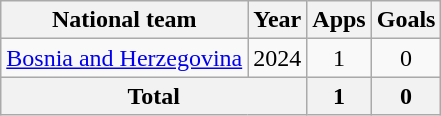<table class="wikitable" style="text-align:center">
<tr>
<th>National team</th>
<th>Year</th>
<th>Apps</th>
<th>Goals</th>
</tr>
<tr>
<td><a href='#'>Bosnia and Herzegovina</a></td>
<td>2024</td>
<td>1</td>
<td>0</td>
</tr>
<tr>
<th colspan="2">Total</th>
<th>1</th>
<th>0</th>
</tr>
</table>
